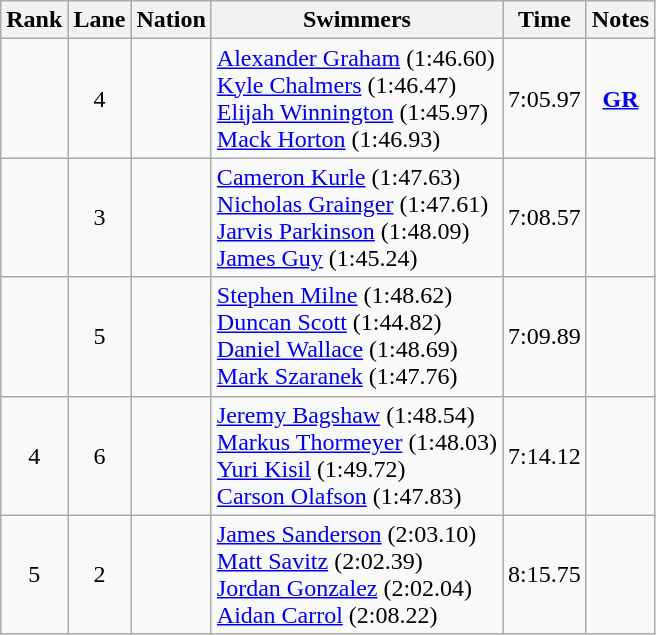<table class="wikitable sortable" style="text-align:center">
<tr>
<th>Rank</th>
<th>Lane</th>
<th>Nation</th>
<th>Swimmers</th>
<th>Time</th>
<th>Notes</th>
</tr>
<tr>
<td></td>
<td>4</td>
<td align="left"></td>
<td align=left><a href='#'>Alexander Graham</a> (1:46.60)<br><a href='#'>Kyle Chalmers</a> (1:46.47)<br><a href='#'>Elijah Winnington</a> (1:45.97)<br><a href='#'>Mack Horton</a> (1:46.93)</td>
<td>7:05.97</td>
<td><strong><a href='#'>GR</a></strong></td>
</tr>
<tr>
<td></td>
<td>3</td>
<td align="left"></td>
<td align=left><a href='#'>Cameron Kurle</a> (1:47.63)<br><a href='#'>Nicholas Grainger</a> (1:47.61)<br><a href='#'>Jarvis Parkinson</a> (1:48.09)<br><a href='#'>James Guy</a> (1:45.24)</td>
<td>7:08.57</td>
<td></td>
</tr>
<tr>
<td></td>
<td>5</td>
<td align="left"></td>
<td align=left><a href='#'>Stephen Milne</a> (1:48.62)<br><a href='#'>Duncan Scott</a> (1:44.82)<br><a href='#'>Daniel Wallace</a> (1:48.69)<br><a href='#'>Mark Szaranek</a> (1:47.76)</td>
<td>7:09.89</td>
<td></td>
</tr>
<tr>
<td>4</td>
<td>6</td>
<td align="left"></td>
<td align=left><a href='#'>Jeremy Bagshaw</a> (1:48.54)<br><a href='#'>Markus Thormeyer</a> (1:48.03)<br><a href='#'>Yuri Kisil</a> (1:49.72)<br><a href='#'>Carson Olafson</a> (1:47.83)</td>
<td>7:14.12</td>
<td></td>
</tr>
<tr>
<td>5</td>
<td>2</td>
<td align="left"></td>
<td align=left><a href='#'>James Sanderson</a> (2:03.10)<br><a href='#'>Matt Savitz</a> (2:02.39)<br><a href='#'>Jordan Gonzalez</a> (2:02.04)<br><a href='#'>Aidan Carrol</a> (2:08.22)</td>
<td>8:15.75</td>
<td></td>
</tr>
</table>
